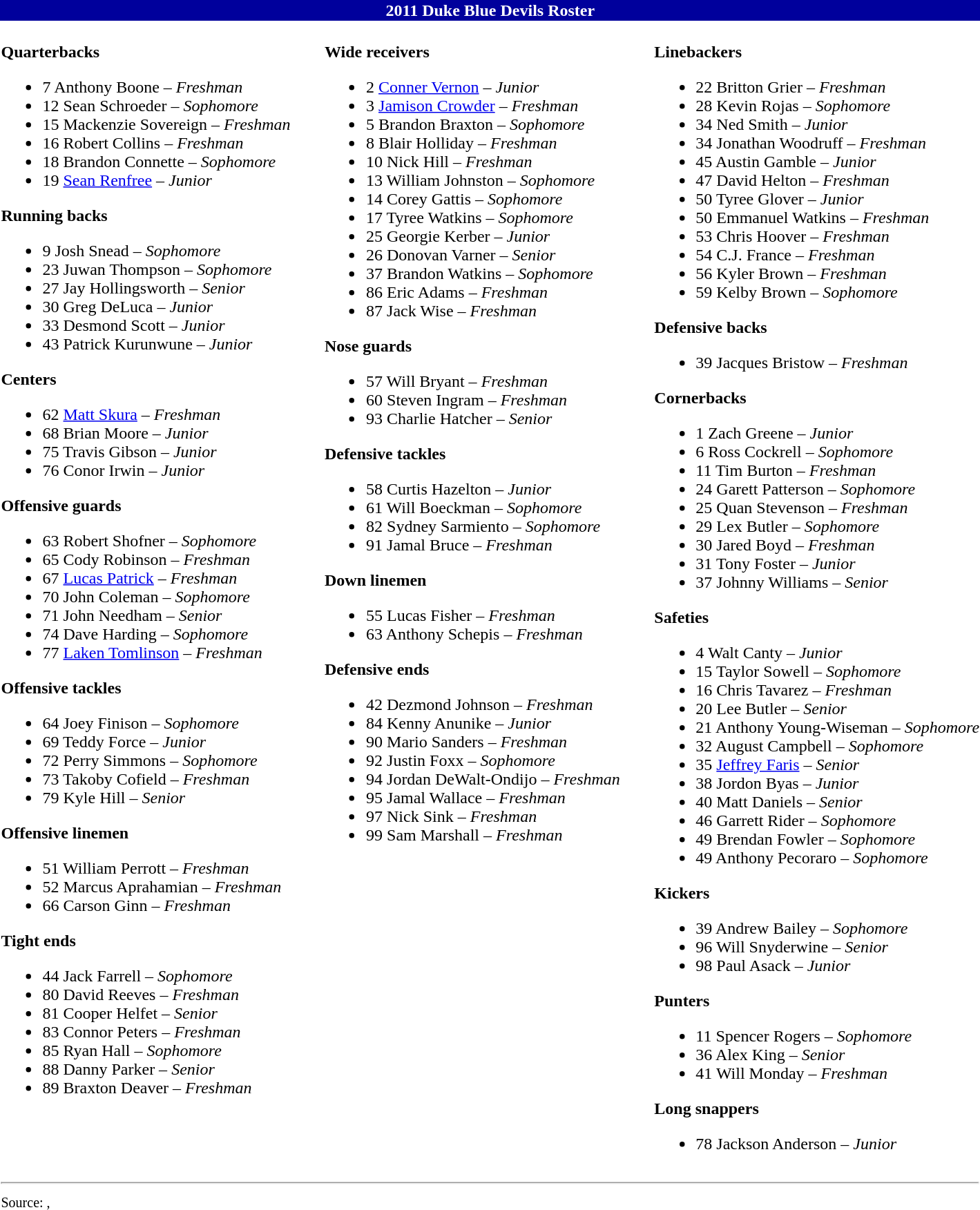<table class="toccolours" style="text-align: left;">
<tr>
<td colspan="11" style="color:#fff; background:#00009c; text-align:center;"><strong>2011 Duke Blue Devils Roster</strong></td>
</tr>
<tr>
<td valign="top"><br><strong>Quarterbacks</strong><ul><li>7  Anthony Boone –  <em>Freshman</em></li><li>12  Sean Schroeder –  <em>Sophomore</em></li><li>15  Mackenzie Sovereign – <em>Freshman</em></li><li>16  Robert Collins – <em>Freshman</em></li><li>18  Brandon Connette – <em>Sophomore</em></li><li>19  <a href='#'>Sean Renfree</a> –  <em>Junior</em></li></ul><strong>Running backs</strong><ul><li>9  Josh Snead – <em>Sophomore</em></li><li>23  Juwan Thompson – <em>Sophomore</em></li><li>27  Jay Hollingsworth – <em>Senior</em></li><li>30  Greg DeLuca – <em>Junior</em></li><li>33  Desmond Scott – <em>Junior</em></li><li>43  Patrick Kurunwune –  <em>Junior</em></li></ul><strong>Centers</strong><ul><li>62  <a href='#'>Matt Skura</a> – <em>Freshman</em></li><li>68  Brian Moore –  <em>Junior</em></li><li>75  Travis Gibson – <em>Junior</em></li><li>76  Conor Irwin –  <em>Junior</em></li></ul><strong>Offensive guards</strong><ul><li>63  Robert Shofner – <em>Sophomore</em></li><li>65  Cody Robinson – <em>Freshman</em></li><li>67  <a href='#'>Lucas Patrick</a> – <em>Freshman</em></li><li>70  John Coleman –  <em>Sophomore</em></li><li>71  John Needham –  <em>Senior</em></li><li>74  Dave Harding –  <em>Sophomore</em></li><li>77  <a href='#'>Laken Tomlinson</a> –  <em>Freshman</em></li></ul><strong>Offensive tackles</strong><ul><li>64  Joey Finison –  <em>Sophomore</em></li><li>69  Teddy Force – <em>Junior</em></li><li>72  Perry Simmons –  <em>Sophomore</em></li><li>73  Takoby Cofield –  <em>Freshman</em></li><li>79  Kyle Hill –  <em>Senior</em></li></ul><strong>Offensive linemen</strong><ul><li>51  William Perrott – <em>Freshman</em></li><li>52  Marcus Aprahamian – <em>Freshman</em></li><li>66  Carson Ginn – <em>Freshman</em></li></ul><strong>Tight ends</strong><ul><li>44  Jack Farrell –  <em>Sophomore</em></li><li>80  David Reeves – <em>Freshman</em></li><li>81  Cooper Helfet – <em>Senior</em></li><li>83  Connor Peters – <em>Freshman</em></li><li>85  Ryan Hall –  <em>Sophomore</em></li><li>88  Danny Parker –  <em>Senior</em></li><li>89  Braxton Deaver –  <em>Freshman</em></li></ul></td>
<td width="25"> </td>
<td valign="top"><br><strong>Wide receivers</strong><ul><li>2  <a href='#'>Conner Vernon</a> – <em>Junior</em></li><li>3  <a href='#'>Jamison Crowder</a> – <em>Freshman</em></li><li>5  Brandon Braxton – <em>Sophomore</em></li><li>8  Blair Holliday – <em>Freshman</em></li><li>10  Nick Hill – <em>Freshman</em></li><li>13  William Johnston – <em>Sophomore</em></li><li>14  Corey Gattis –  <em>Sophomore</em></li><li>17  Tyree Watkins –  <em>Sophomore</em></li><li>25  Georgie Kerber – <em>Junior</em></li><li>26  Donovan Varner – <em>Senior</em></li><li>37  Brandon Watkins – <em>Sophomore</em></li><li>86  Eric Adams – <em>Freshman</em></li><li>87  Jack Wise – <em>Freshman</em></li></ul><strong>Nose guards</strong><ul><li>57  Will Bryant –  <em>Freshman</em></li><li>60  Steven Ingram –  <em>Freshman</em></li><li>93  Charlie Hatcher –  <em>Senior</em></li></ul><strong>Defensive tackles</strong><ul><li>58  Curtis Hazelton –  <em>Junior</em></li><li>61  Will Boeckman – <em>Sophomore</em></li><li>82  Sydney Sarmiento –  <em>Sophomore</em></li><li>91  Jamal Bruce –  <em>Freshman</em></li></ul><strong>Down linemen</strong><ul><li>55  Lucas Fisher – <em>Freshman</em></li><li>63  Anthony Schepis – <em>Freshman</em></li></ul><strong>Defensive ends</strong><ul><li>42  Dezmond Johnson –  <em>Freshman</em></li><li>84  Kenny Anunike –  <em>Junior</em></li><li>90  Mario Sanders – <em>Freshman</em></li><li>92  Justin Foxx –  <em>Sophomore</em></li><li>94  Jordan DeWalt-Ondijo –  <em>Freshman</em></li><li>95  Jamal Wallace –  <em>Freshman</em></li><li>97  Nick Sink –  <em>Freshman</em></li><li>99  Sam Marshall – <em>Freshman</em></li></ul></td>
<td width="25"> </td>
<td valign="top"><br><strong>Linebackers</strong><ul><li>22  Britton Grier – <em>Freshman</em></li><li>28  Kevin Rojas –  <em>Sophomore</em></li><li>34  Ned Smith – <em>Junior</em></li><li>34  Jonathan Woodruff – <em>Freshman</em></li><li>45  Austin Gamble – <em>Junior</em></li><li>47  David Helton – <em>Freshman</em></li><li>50  Tyree Glover – <em>Junior</em></li><li>50  Emmanuel Watkins – <em>Freshman</em></li><li>53  Chris Hoover – <em>Freshman</em></li><li>54  C.J. France –  <em>Freshman</em></li><li>56  Kyler Brown – <em>Freshman</em></li><li>59  Kelby Brown – <em>Sophomore</em></li></ul><strong>Defensive backs</strong><ul><li>39  Jacques Bristow – <em>Freshman</em></li></ul><strong>Cornerbacks</strong><ul><li>1  Zach Greene – <em>Junior</em></li><li>6  Ross Cockrell –  <em>Sophomore</em></li><li>11  Tim Burton – <em>Freshman</em></li><li>24  Garett Patterson –  <em>Sophomore</em></li><li>25  Quan Stevenson –  <em>Freshman</em></li><li>29  Lex Butler –  <em>Sophomore</em></li><li>30  Jared Boyd – <em>Freshman</em></li><li>31  Tony Foster –  <em>Junior</em></li><li>37  Johnny Williams – <em>Senior</em></li></ul><strong>Safeties</strong><ul><li>4  Walt Canty – <em>Junior</em></li><li>15  Taylor Sowell –  <em>Sophomore</em></li><li>16  Chris Tavarez – <em>Freshman</em></li><li>20  Lee Butler – <em>Senior</em></li><li>21  Anthony Young-Wiseman –  <em>Sophomore</em></li><li>32  August Campbell –  <em>Sophomore</em></li><li>35  <a href='#'>Jeffrey Faris</a> – <em>Senior</em></li><li>38  Jordon Byas –  <em>Junior</em></li><li>40  Matt Daniels – <em>Senior</em></li><li>46  Garrett Rider – <em>Sophomore</em></li><li>49  Brendan Fowler – <em>Sophomore</em></li><li>49  Anthony Pecoraro – <em>Sophomore</em></li></ul><strong>Kickers</strong><ul><li>39  Andrew Bailey – <em>Sophomore</em></li><li>96  Will Snyderwine –  <em>Senior</em></li><li>98  Paul Asack –  <em>Junior</em></li></ul><strong>Punters</strong><ul><li>11  Spencer Rogers – <em>Sophomore</em></li><li>36  Alex King – <em>Senior</em></li><li>41  Will Monday – <em>Freshman</em></li></ul><strong>Long snappers</strong><ul><li>78  Jackson Anderson –  <em>Junior</em></li></ul></td>
</tr>
<tr>
<td colspan="7"><hr><small>Source: ,</small></td>
</tr>
</table>
